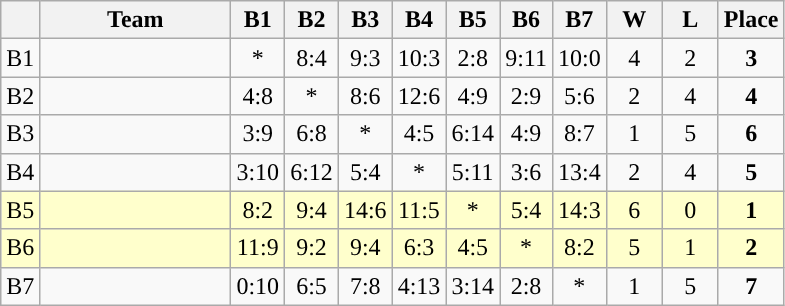<table class="wikitable" style="text-align:center;">
<tr>
<th></th>
<th width="120">Team</th>
<th width="25">B1</th>
<th width="25">B2</th>
<th width="25">B3</th>
<th width="25">B4</th>
<th width="25">B5</th>
<th width="25">B6</th>
<th width="25">B7</th>
<th width="30">W</th>
<th width="30">L</th>
<th>Place</th>
</tr>
<tr>
<td>B1</td>
<td align=left></td>
<td>*</td>
<td>8:4</td>
<td>9:3</td>
<td>10:3</td>
<td>2:8</td>
<td>9:11</td>
<td>10:0</td>
<td>4</td>
<td>2</td>
<td><strong>3</strong></td>
</tr>
<tr>
<td>B2</td>
<td align=left></td>
<td>4:8</td>
<td>*</td>
<td>8:6</td>
<td>12:6</td>
<td>4:9</td>
<td>2:9</td>
<td>5:6</td>
<td>2</td>
<td>4</td>
<td><strong>4</strong></td>
</tr>
<tr>
<td>B3</td>
<td align=left></td>
<td>3:9</td>
<td>6:8</td>
<td>*</td>
<td>4:5</td>
<td>6:14</td>
<td>4:9</td>
<td>8:7</td>
<td>1</td>
<td>5</td>
<td><strong>6</strong></td>
</tr>
<tr>
<td>B4</td>
<td align=left></td>
<td>3:10</td>
<td>6:12</td>
<td>5:4</td>
<td>*</td>
<td>5:11</td>
<td>3:6</td>
<td>13:4</td>
<td>2</td>
<td>4</td>
<td><strong>5</strong></td>
</tr>
<tr bgcolor=#ffffcc>
<td>B5</td>
<td align=left></td>
<td>8:2</td>
<td>9:4</td>
<td>14:6</td>
<td>11:5</td>
<td>*</td>
<td>5:4</td>
<td>14:3</td>
<td>6</td>
<td>0</td>
<td><strong>1</strong></td>
</tr>
<tr bgcolor=#ffffcc>
<td>B6</td>
<td align=left></td>
<td>11:9</td>
<td>9:2</td>
<td>9:4</td>
<td>6:3</td>
<td>4:5</td>
<td>*</td>
<td>8:2</td>
<td>5</td>
<td>1</td>
<td><strong>2</strong></td>
</tr>
<tr>
<td>B7</td>
<td align=left></td>
<td>0:10</td>
<td>6:5</td>
<td>7:8</td>
<td>4:13</td>
<td>3:14</td>
<td>2:8</td>
<td>*</td>
<td>1</td>
<td>5</td>
<td><strong>7</strong></td>
</tr>
</table>
